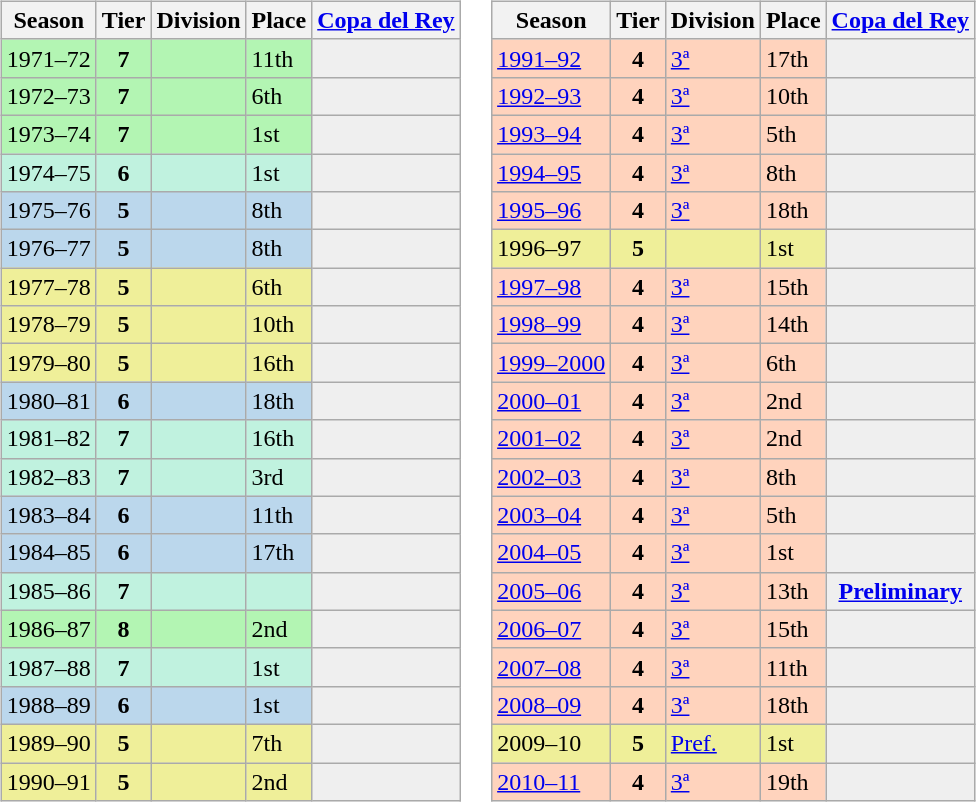<table>
<tr>
<td valign="top" width=0%><br><table class="wikitable">
<tr style="background:#f0f6fa;">
<th>Season</th>
<th>Tier</th>
<th>Division</th>
<th>Place</th>
<th><a href='#'>Copa del Rey</a></th>
</tr>
<tr>
<td style="background:#B3F5B3;">1971–72</td>
<th style="background:#B3F5B3;">7</th>
<td style="background:#B3F5B3;"></td>
<td style="background:#B3F5B3;">11th</td>
<th style="background:#efefef;"></th>
</tr>
<tr>
<td style="background:#B3F5B3;">1972–73</td>
<th style="background:#B3F5B3;">7</th>
<td style="background:#B3F5B3;"></td>
<td style="background:#B3F5B3;">6th</td>
<th style="background:#efefef;"></th>
</tr>
<tr>
<td style="background:#B3F5B3;">1973–74</td>
<th style="background:#B3F5B3;">7</th>
<td style="background:#B3F5B3;"></td>
<td style="background:#B3F5B3;">1st</td>
<th style="background:#efefef;"></th>
</tr>
<tr>
<td style="background:#C0F2DF;">1974–75</td>
<th style="background:#C0F2DF;">6</th>
<td style="background:#C0F2DF;"></td>
<td style="background:#C0F2DF;">1st</td>
<th style="background:#efefef;"></th>
</tr>
<tr>
<td style="background:#BBD7EC;">1975–76</td>
<th style="background:#BBD7EC;">5</th>
<td style="background:#BBD7EC;"></td>
<td style="background:#BBD7EC;">8th</td>
<th style="background:#efefef;"></th>
</tr>
<tr>
<td style="background:#BBD7EC;">1976–77</td>
<th style="background:#BBD7EC;">5</th>
<td style="background:#BBD7EC;"></td>
<td style="background:#BBD7EC;">8th</td>
<th style="background:#efefef;"></th>
</tr>
<tr>
<td style="background:#EFEF99;">1977–78</td>
<th style="background:#EFEF99;">5</th>
<td style="background:#EFEF99;"></td>
<td style="background:#EFEF99;">6th</td>
<th style="background:#efefef;"></th>
</tr>
<tr>
<td style="background:#EFEF99;">1978–79</td>
<th style="background:#EFEF99;">5</th>
<td style="background:#EFEF99;"></td>
<td style="background:#EFEF99;">10th</td>
<th style="background:#efefef;"></th>
</tr>
<tr>
<td style="background:#EFEF99;">1979–80</td>
<th style="background:#EFEF99;">5</th>
<td style="background:#EFEF99;"></td>
<td style="background:#EFEF99;">16th</td>
<th style="background:#efefef;"></th>
</tr>
<tr>
<td style="background:#BBD7EC;">1980–81</td>
<th style="background:#BBD7EC;">6</th>
<td style="background:#BBD7EC;"></td>
<td style="background:#BBD7EC;">18th</td>
<th style="background:#efefef;"></th>
</tr>
<tr>
<td style="background:#C0F2DF;">1981–82</td>
<th style="background:#C0F2DF;">7</th>
<td style="background:#C0F2DF;"></td>
<td style="background:#C0F2DF;">16th</td>
<th style="background:#efefef;"></th>
</tr>
<tr>
<td style="background:#C0F2DF;">1982–83</td>
<th style="background:#C0F2DF;">7</th>
<td style="background:#C0F2DF;"></td>
<td style="background:#C0F2DF;">3rd</td>
<th style="background:#efefef;"></th>
</tr>
<tr>
<td style="background:#BBD7EC;">1983–84</td>
<th style="background:#BBD7EC;">6</th>
<td style="background:#BBD7EC;"></td>
<td style="background:#BBD7EC;">11th</td>
<th style="background:#efefef;"></th>
</tr>
<tr>
<td style="background:#BBD7EC;">1984–85</td>
<th style="background:#BBD7EC;">6</th>
<td style="background:#BBD7EC;"></td>
<td style="background:#BBD7EC;">17th</td>
<th style="background:#efefef;"></th>
</tr>
<tr>
<td style="background:#C0F2DF;">1985–86</td>
<th style="background:#C0F2DF;">7</th>
<td style="background:#C0F2DF;"></td>
<td style="background:#C0F2DF;"></td>
<th style="background:#efefef;"></th>
</tr>
<tr>
<td style="background:#B3F5B3;">1986–87</td>
<th style="background:#B3F5B3;">8</th>
<td style="background:#B3F5B3;"></td>
<td style="background:#B3F5B3;">2nd</td>
<th style="background:#efefef;"></th>
</tr>
<tr>
<td style="background:#C0F2DF;">1987–88</td>
<th style="background:#C0F2DF;">7</th>
<td style="background:#C0F2DF;"></td>
<td style="background:#C0F2DF;">1st</td>
<th style="background:#efefef;"></th>
</tr>
<tr>
<td style="background:#BBD7EC;">1988–89</td>
<th style="background:#BBD7EC;">6</th>
<td style="background:#BBD7EC;"></td>
<td style="background:#BBD7EC;">1st</td>
<th style="background:#efefef;"></th>
</tr>
<tr>
<td style="background:#EFEF99;">1989–90</td>
<th style="background:#EFEF99;">5</th>
<td style="background:#EFEF99;"></td>
<td style="background:#EFEF99;">7th</td>
<th style="background:#efefef;"></th>
</tr>
<tr>
<td style="background:#EFEF99;">1990–91</td>
<th style="background:#EFEF99;">5</th>
<td style="background:#EFEF99;"></td>
<td style="background:#EFEF99;">2nd</td>
<th style="background:#efefef;"></th>
</tr>
</table>
</td>
<td valign="top" width=0%><br><table class="wikitable">
<tr style="background:#f0f6fa;">
<th>Season</th>
<th>Tier</th>
<th>Division</th>
<th>Place</th>
<th><a href='#'>Copa del Rey</a></th>
</tr>
<tr>
<td style="background:#FFD3BD;"><a href='#'>1991–92</a></td>
<th style="background:#FFD3BD;">4</th>
<td style="background:#FFD3BD;"><a href='#'>3ª</a></td>
<td style="background:#FFD3BD;">17th</td>
<td style="background:#efefef;"></td>
</tr>
<tr>
<td style="background:#FFD3BD;"><a href='#'>1992–93</a></td>
<th style="background:#FFD3BD;">4</th>
<td style="background:#FFD3BD;"><a href='#'>3ª</a></td>
<td style="background:#FFD3BD;">10th</td>
<td style="background:#efefef;"></td>
</tr>
<tr>
<td style="background:#FFD3BD;"><a href='#'>1993–94</a></td>
<th style="background:#FFD3BD;">4</th>
<td style="background:#FFD3BD;"><a href='#'>3ª</a></td>
<td style="background:#FFD3BD;">5th</td>
<th style="background:#efefef;"></th>
</tr>
<tr>
<td style="background:#FFD3BD;"><a href='#'>1994–95</a></td>
<th style="background:#FFD3BD;">4</th>
<td style="background:#FFD3BD;"><a href='#'>3ª</a></td>
<td style="background:#FFD3BD;">8th</td>
<th style="background:#efefef;"></th>
</tr>
<tr>
<td style="background:#FFD3BD;"><a href='#'>1995–96</a></td>
<th style="background:#FFD3BD;">4</th>
<td style="background:#FFD3BD;"><a href='#'>3ª</a></td>
<td style="background:#FFD3BD;">18th</td>
<th style="background:#efefef;"></th>
</tr>
<tr>
<td style="background:#EFEF99;">1996–97</td>
<th style="background:#EFEF99;">5</th>
<td style="background:#EFEF99;"></td>
<td style="background:#EFEF99;">1st</td>
<th style="background:#efefef;"></th>
</tr>
<tr>
<td style="background:#FFD3BD;"><a href='#'>1997–98</a></td>
<th style="background:#FFD3BD;">4</th>
<td style="background:#FFD3BD;"><a href='#'>3ª</a></td>
<td style="background:#FFD3BD;">15th</td>
<th style="background:#efefef;"></th>
</tr>
<tr>
<td style="background:#FFD3BD;"><a href='#'>1998–99</a></td>
<th style="background:#FFD3BD;">4</th>
<td style="background:#FFD3BD;"><a href='#'>3ª</a></td>
<td style="background:#FFD3BD;">14th</td>
<td style="background:#efefef;"></td>
</tr>
<tr>
<td style="background:#FFD3BD;"><a href='#'>1999–2000</a></td>
<th style="background:#FFD3BD;">4</th>
<td style="background:#FFD3BD;"><a href='#'>3ª</a></td>
<td style="background:#FFD3BD;">6th</td>
<th style="background:#efefef;"></th>
</tr>
<tr>
<td style="background:#FFD3BD;"><a href='#'>2000–01</a></td>
<th style="background:#FFD3BD;">4</th>
<td style="background:#FFD3BD;"><a href='#'>3ª</a></td>
<td style="background:#FFD3BD;">2nd</td>
<th style="background:#efefef;"></th>
</tr>
<tr>
<td style="background:#FFD3BD;"><a href='#'>2001–02</a></td>
<th style="background:#FFD3BD;">4</th>
<td style="background:#FFD3BD;"><a href='#'>3ª</a></td>
<td style="background:#FFD3BD;">2nd</td>
<th style="background:#efefef;"></th>
</tr>
<tr>
<td style="background:#FFD3BD;"><a href='#'>2002–03</a></td>
<th style="background:#FFD3BD;">4</th>
<td style="background:#FFD3BD;"><a href='#'>3ª</a></td>
<td style="background:#FFD3BD;">8th</td>
<td style="background:#efefef;"></td>
</tr>
<tr>
<td style="background:#FFD3BD;"><a href='#'>2003–04</a></td>
<th style="background:#FFD3BD;">4</th>
<td style="background:#FFD3BD;"><a href='#'>3ª</a></td>
<td style="background:#FFD3BD;">5th</td>
<td style="background:#efefef;"></td>
</tr>
<tr>
<td style="background:#FFD3BD;"><a href='#'>2004–05</a></td>
<th style="background:#FFD3BD;">4</th>
<td style="background:#FFD3BD;"><a href='#'>3ª</a></td>
<td style="background:#FFD3BD;">1st</td>
<td style="background:#efefef;"></td>
</tr>
<tr>
<td style="background:#FFD3BD;"><a href='#'>2005–06</a></td>
<th style="background:#FFD3BD;">4</th>
<td style="background:#FFD3BD;"><a href='#'>3ª</a></td>
<td style="background:#FFD3BD;">13th</td>
<th style="background:#efefef;"><a href='#'>Preliminary</a></th>
</tr>
<tr>
<td style="background:#FFD3BD;"><a href='#'>2006–07</a></td>
<th style="background:#FFD3BD;">4</th>
<td style="background:#FFD3BD;"><a href='#'>3ª</a></td>
<td style="background:#FFD3BD;">15th</td>
<td style="background:#efefef;"></td>
</tr>
<tr>
<td style="background:#FFD3BD;"><a href='#'>2007–08</a></td>
<th style="background:#FFD3BD;">4</th>
<td style="background:#FFD3BD;"><a href='#'>3ª</a></td>
<td style="background:#FFD3BD;">11th</td>
<th style="background:#efefef;"></th>
</tr>
<tr>
<td style="background:#FFD3BD;"><a href='#'>2008–09</a></td>
<th style="background:#FFD3BD;">4</th>
<td style="background:#FFD3BD;"><a href='#'>3ª</a></td>
<td style="background:#FFD3BD;">18th</td>
<td style="background:#efefef;"></td>
</tr>
<tr>
<td style="background:#EFEF99;">2009–10</td>
<th style="background:#EFEF99;">5</th>
<td style="background:#EFEF99;"><a href='#'>Pref.</a></td>
<td style="background:#EFEF99;">1st</td>
<th style="background:#efefef;"></th>
</tr>
<tr>
<td style="background:#FFD3BD;"><a href='#'>2010–11</a></td>
<th style="background:#FFD3BD;">4</th>
<td style="background:#FFD3BD;"><a href='#'>3ª</a></td>
<td style="background:#FFD3BD;">19th</td>
<td style="background:#efefef;"></td>
</tr>
</table>
</td>
</tr>
</table>
